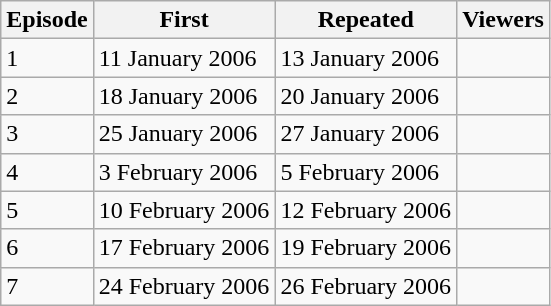<table class="wikitable">
<tr>
<th>Episode</th>
<th>First</th>
<th>Repeated</th>
<th>Viewers</th>
</tr>
<tr>
<td>1</td>
<td>11 January 2006</td>
<td>13 January 2006</td>
<td></td>
</tr>
<tr>
<td>2</td>
<td>18 January 2006</td>
<td>20 January 2006</td>
<td></td>
</tr>
<tr>
<td>3</td>
<td>25 January 2006</td>
<td>27 January 2006</td>
<td></td>
</tr>
<tr>
<td>4</td>
<td>3 February 2006</td>
<td>5 February 2006</td>
<td></td>
</tr>
<tr>
<td>5</td>
<td>10 February 2006</td>
<td>12 February 2006</td>
<td></td>
</tr>
<tr>
<td>6</td>
<td>17 February 2006</td>
<td>19 February 2006</td>
<td></td>
</tr>
<tr>
<td>7</td>
<td>24 February 2006</td>
<td>26 February 2006</td>
<td></td>
</tr>
</table>
